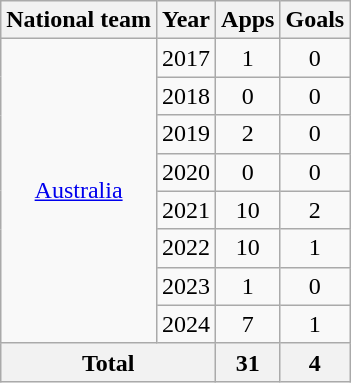<table class="wikitable" style="text-align:center">
<tr>
<th>National team</th>
<th>Year</th>
<th>Apps</th>
<th>Goals</th>
</tr>
<tr>
<td rowspan="8"><a href='#'>Australia</a></td>
<td>2017</td>
<td>1</td>
<td>0</td>
</tr>
<tr>
<td>2018</td>
<td>0</td>
<td>0</td>
</tr>
<tr>
<td>2019</td>
<td>2</td>
<td>0</td>
</tr>
<tr>
<td>2020</td>
<td>0</td>
<td>0</td>
</tr>
<tr>
<td>2021</td>
<td>10</td>
<td>2</td>
</tr>
<tr>
<td>2022</td>
<td>10</td>
<td>1</td>
</tr>
<tr>
<td>2023</td>
<td>1</td>
<td>0</td>
</tr>
<tr>
<td>2024</td>
<td>7</td>
<td>1</td>
</tr>
<tr>
<th colspan="2">Total</th>
<th>31</th>
<th>4</th>
</tr>
</table>
